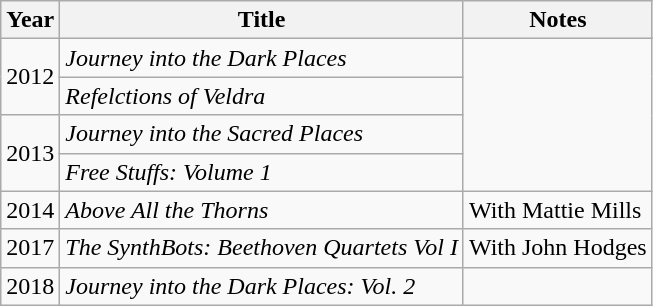<table class="wikitable">
<tr>
<th>Year</th>
<th>Title</th>
<th>Notes</th>
</tr>
<tr>
<td rowspan="2">2012</td>
<td><em>Journey into the Dark Places</em></td>
<td rowspan="4"></td>
</tr>
<tr>
<td><em>Refelctions of Veldra</em></td>
</tr>
<tr>
<td rowspan="2">2013</td>
<td><em>Journey into the Sacred Places</em></td>
</tr>
<tr>
<td><em>Free Stuffs: Volume 1</em></td>
</tr>
<tr>
<td>2014</td>
<td><em>Above All the Thorns</em></td>
<td>With Mattie Mills</td>
</tr>
<tr>
<td>2017</td>
<td><em>The SynthBots: Beethoven Quartets Vol I</em></td>
<td>With John Hodges</td>
</tr>
<tr>
<td>2018</td>
<td><em>Journey into the Dark Places: Vol. 2</em></td>
<td></td>
</tr>
</table>
